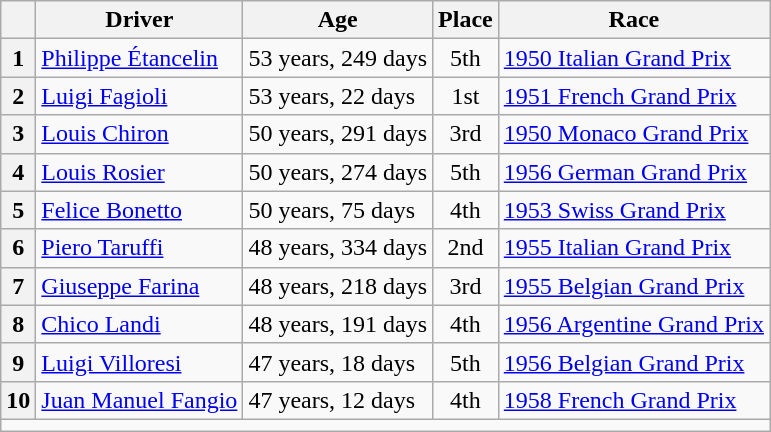<table class="wikitable">
<tr>
<th></th>
<th>Driver</th>
<th>Age</th>
<th>Place</th>
<th>Race</th>
</tr>
<tr>
<th>1</th>
<td> <a href='#'>Philippe Étancelin</a></td>
<td>53 years, 249 days</td>
<td align=center>5th</td>
<td><a href='#'>1950 Italian Grand Prix</a></td>
</tr>
<tr>
<th>2</th>
<td> <a href='#'>Luigi Fagioli</a></td>
<td>53 years, 22 days</td>
<td align=center>1st</td>
<td><a href='#'>1951 French Grand Prix</a></td>
</tr>
<tr>
<th>3</th>
<td> <a href='#'>Louis Chiron</a></td>
<td>50 years, 291 days</td>
<td align=center>3rd</td>
<td><a href='#'>1950 Monaco Grand Prix</a></td>
</tr>
<tr>
<th>4</th>
<td> <a href='#'>Louis Rosier</a></td>
<td>50 years, 274 days</td>
<td align=center>5th</td>
<td><a href='#'>1956 German Grand Prix</a></td>
</tr>
<tr>
<th>5</th>
<td> <a href='#'>Felice Bonetto</a></td>
<td>50 years, 75 days</td>
<td align=center>4th</td>
<td><a href='#'>1953 Swiss Grand Prix</a></td>
</tr>
<tr>
<th>6</th>
<td> <a href='#'>Piero Taruffi</a></td>
<td>48 years, 334 days</td>
<td align=center>2nd</td>
<td><a href='#'>1955 Italian Grand Prix</a></td>
</tr>
<tr>
<th>7</th>
<td> <a href='#'>Giuseppe Farina</a></td>
<td>48 years, 218 days</td>
<td align=center>3rd</td>
<td><a href='#'>1955 Belgian Grand Prix</a></td>
</tr>
<tr>
<th>8</th>
<td> <a href='#'>Chico Landi</a></td>
<td>48 years, 191 days</td>
<td align=center>4th</td>
<td><a href='#'>1956 Argentine Grand Prix</a></td>
</tr>
<tr>
<th>9</th>
<td> <a href='#'>Luigi Villoresi</a></td>
<td>47 years, 18 days</td>
<td align=center>5th</td>
<td><a href='#'>1956 Belgian Grand Prix</a></td>
</tr>
<tr>
<th>10</th>
<td> <a href='#'>Juan Manuel Fangio</a></td>
<td>47 years, 12 days</td>
<td align=center>4th</td>
<td><a href='#'>1958 French Grand Prix</a></td>
</tr>
<tr align=center>
<td colspan=5></td>
</tr>
</table>
